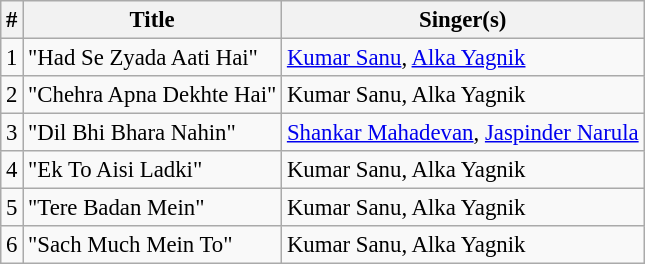<table class="wikitable" style="font-size:95%;">
<tr>
<th>#</th>
<th>Title</th>
<th>Singer(s)</th>
</tr>
<tr>
<td>1</td>
<td>"Had Se Zyada Aati Hai"</td>
<td><a href='#'>Kumar Sanu</a>, <a href='#'>Alka Yagnik</a></td>
</tr>
<tr>
<td>2</td>
<td>"Chehra Apna Dekhte Hai"</td>
<td>Kumar Sanu, Alka Yagnik</td>
</tr>
<tr>
<td>3</td>
<td>"Dil Bhi Bhara Nahin"</td>
<td><a href='#'>Shankar Mahadevan</a>, <a href='#'>Jaspinder Narula</a></td>
</tr>
<tr>
<td>4</td>
<td>"Ek To Aisi Ladki"</td>
<td>Kumar Sanu, Alka Yagnik</td>
</tr>
<tr>
<td>5</td>
<td>"Tere Badan Mein"</td>
<td>Kumar Sanu, Alka Yagnik</td>
</tr>
<tr>
<td>6</td>
<td>"Sach Much Mein To"</td>
<td>Kumar Sanu, Alka Yagnik</td>
</tr>
</table>
